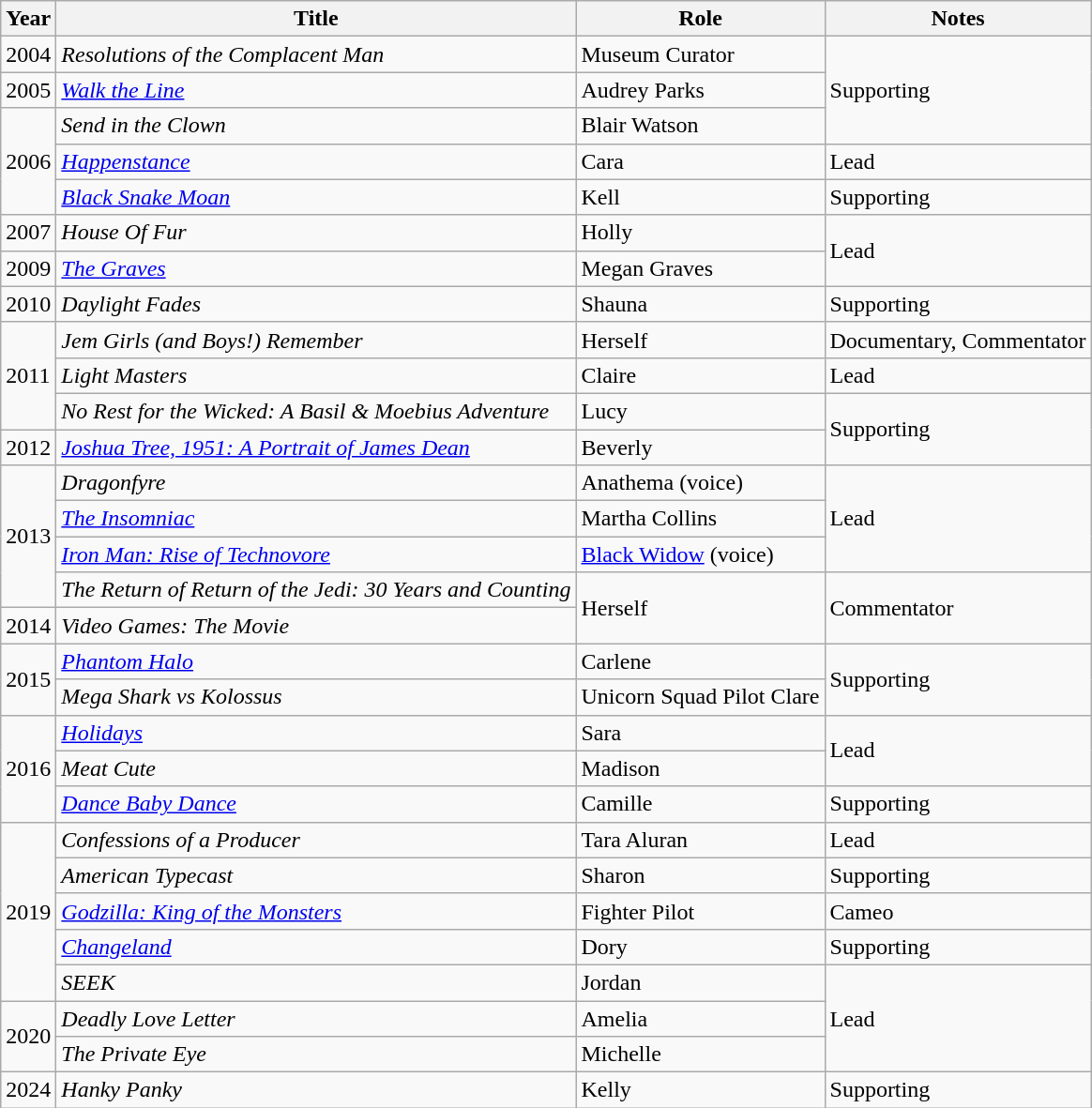<table class="wikitable sortable">
<tr>
<th>Year</th>
<th>Title</th>
<th class="unsortable">Role</th>
<th class="unsortable">Notes</th>
</tr>
<tr>
<td>2004</td>
<td><em>Resolutions of the Complacent Man</em></td>
<td>Museum Curator</td>
<td rowspan=3>Supporting</td>
</tr>
<tr>
<td>2005</td>
<td><em><a href='#'>Walk the Line</a></em></td>
<td>Audrey Parks</td>
</tr>
<tr>
<td rowspan=3>2006</td>
<td><em>Send in the Clown</em></td>
<td>Blair Watson</td>
</tr>
<tr>
<td><em><a href='#'>Happenstance</a></em></td>
<td>Cara</td>
<td>Lead</td>
</tr>
<tr>
<td><em><a href='#'>Black Snake Moan</a></em></td>
<td>Kell</td>
<td>Supporting</td>
</tr>
<tr>
<td>2007</td>
<td><em>House Of Fur</em></td>
<td>Holly</td>
<td rowspan=2>Lead</td>
</tr>
<tr>
<td>2009</td>
<td><em><a href='#'>The Graves</a></em></td>
<td>Megan Graves</td>
</tr>
<tr>
<td>2010</td>
<td><em>Daylight Fades</em></td>
<td>Shauna</td>
<td>Supporting</td>
</tr>
<tr>
<td rowspan=3>2011</td>
<td><em>Jem Girls (and Boys!) Remember</em></td>
<td>Herself</td>
<td>Documentary, Commentator</td>
</tr>
<tr>
<td><em>Light Masters</em></td>
<td>Claire</td>
<td>Lead</td>
</tr>
<tr>
<td><em>No Rest for the Wicked: A Basil & Moebius Adventure</em></td>
<td>Lucy</td>
<td rowspan=2>Supporting</td>
</tr>
<tr>
<td>2012</td>
<td><em><a href='#'>Joshua Tree, 1951: A Portrait of James Dean</a></em></td>
<td>Beverly</td>
</tr>
<tr>
<td rowspan=4>2013</td>
<td><em>Dragonfyre</em></td>
<td>Anathema (voice)</td>
<td rowspan=3>Lead</td>
</tr>
<tr>
<td><em><a href='#'>The Insomniac</a></em></td>
<td>Martha Collins</td>
</tr>
<tr>
<td><em><a href='#'>Iron Man: Rise of Technovore</a></em></td>
<td><a href='#'>Black Widow</a> (voice)</td>
</tr>
<tr>
<td><em>The Return of Return of the Jedi: 30 Years and Counting</em></td>
<td rowspan=2>Herself</td>
<td rowspan=2>Commentator</td>
</tr>
<tr>
<td>2014</td>
<td><em>Video Games: The Movie</em></td>
</tr>
<tr>
<td rowspan=2>2015</td>
<td><em><a href='#'>Phantom Halo</a></em></td>
<td>Carlene</td>
<td rowspan=2>Supporting</td>
</tr>
<tr>
<td><em>Mega Shark vs Kolossus</em></td>
<td>Unicorn Squad Pilot Clare</td>
</tr>
<tr>
<td rowspan=3>2016</td>
<td><em><a href='#'>Holidays</a></em></td>
<td>Sara</td>
<td rowspan=2>Lead</td>
</tr>
<tr>
<td><em>Meat Cute</em></td>
<td>Madison</td>
</tr>
<tr>
<td><em><a href='#'>Dance Baby Dance</a></em></td>
<td>Camille</td>
<td>Supporting</td>
</tr>
<tr>
<td rowspan=5>2019</td>
<td><em>Confessions of a Producer</em></td>
<td>Tara Aluran</td>
<td>Lead</td>
</tr>
<tr>
<td><em>American Typecast</em></td>
<td>Sharon</td>
<td>Supporting</td>
</tr>
<tr>
<td><em><a href='#'>Godzilla: King of the Monsters</a></em></td>
<td>Fighter Pilot</td>
<td>Cameo</td>
</tr>
<tr>
<td><em><a href='#'>Changeland</a></em></td>
<td>Dory</td>
<td>Supporting</td>
</tr>
<tr>
<td><em>SEEK</em></td>
<td>Jordan</td>
<td rowspan=3>Lead</td>
</tr>
<tr>
<td rowspan=2>2020</td>
<td><em>Deadly Love Letter</em></td>
<td>Amelia</td>
</tr>
<tr>
<td><em>The Private Eye</em></td>
<td>Michelle</td>
</tr>
<tr>
<td>2024</td>
<td><em>Hanky Panky</em></td>
<td>Kelly</td>
<td>Supporting</td>
</tr>
</table>
